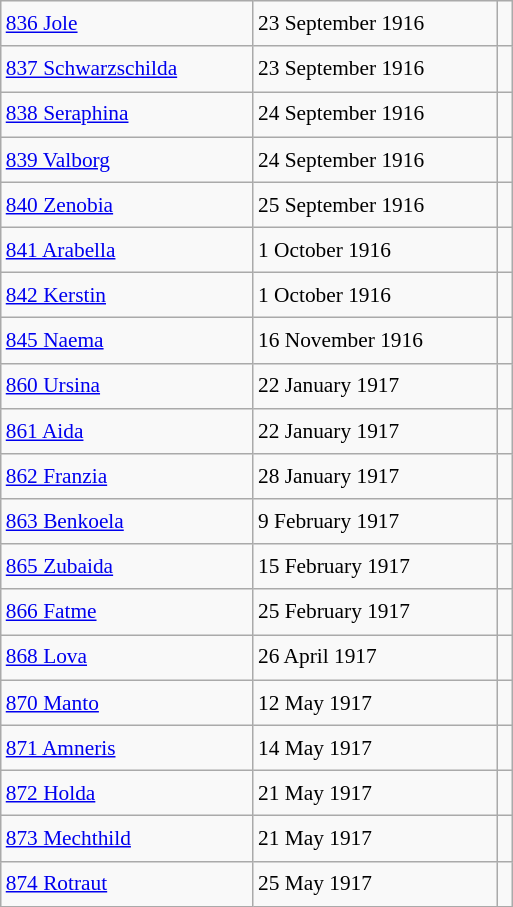<table class="wikitable" style="font-size: 89%; float: left; width: 24em; margin-right: 1em; line-height: 1.65em !important; height: 540px;">
<tr>
<td><a href='#'>836 Jole</a></td>
<td>23 September 1916</td>
<td><small></small></td>
</tr>
<tr>
<td><a href='#'>837 Schwarzschilda</a></td>
<td>23 September 1916</td>
<td><small></small></td>
</tr>
<tr>
<td><a href='#'>838 Seraphina</a></td>
<td>24 September 1916</td>
<td><small></small></td>
</tr>
<tr>
<td><a href='#'>839 Valborg</a></td>
<td>24 September 1916</td>
<td><small></small></td>
</tr>
<tr>
<td><a href='#'>840 Zenobia</a></td>
<td>25 September 1916</td>
<td><small></small></td>
</tr>
<tr>
<td><a href='#'>841 Arabella</a></td>
<td>1 October 1916</td>
<td><small></small></td>
</tr>
<tr>
<td><a href='#'>842 Kerstin</a></td>
<td>1 October 1916</td>
<td><small></small></td>
</tr>
<tr>
<td><a href='#'>845 Naema</a></td>
<td>16 November 1916</td>
<td><small></small></td>
</tr>
<tr>
<td><a href='#'>860 Ursina</a></td>
<td>22 January 1917</td>
<td><small></small></td>
</tr>
<tr>
<td><a href='#'>861 Aida</a></td>
<td>22 January 1917</td>
<td><small></small></td>
</tr>
<tr>
<td><a href='#'>862 Franzia</a></td>
<td>28 January 1917</td>
<td><small></small></td>
</tr>
<tr>
<td><a href='#'>863 Benkoela</a></td>
<td>9 February 1917</td>
<td><small></small></td>
</tr>
<tr>
<td><a href='#'>865 Zubaida</a></td>
<td>15 February 1917</td>
<td><small></small></td>
</tr>
<tr>
<td><a href='#'>866 Fatme</a></td>
<td>25 February 1917</td>
<td><small></small></td>
</tr>
<tr>
<td><a href='#'>868 Lova</a></td>
<td>26 April 1917</td>
<td><small></small></td>
</tr>
<tr>
<td><a href='#'>870 Manto</a></td>
<td>12 May 1917</td>
<td><small></small></td>
</tr>
<tr>
<td><a href='#'>871 Amneris</a></td>
<td>14 May 1917</td>
<td><small></small></td>
</tr>
<tr>
<td><a href='#'>872 Holda</a></td>
<td>21 May 1917</td>
<td><small></small></td>
</tr>
<tr>
<td><a href='#'>873 Mechthild</a></td>
<td>21 May 1917</td>
<td><small></small></td>
</tr>
<tr>
<td><a href='#'>874 Rotraut</a></td>
<td>25 May 1917</td>
<td><small></small></td>
</tr>
</table>
